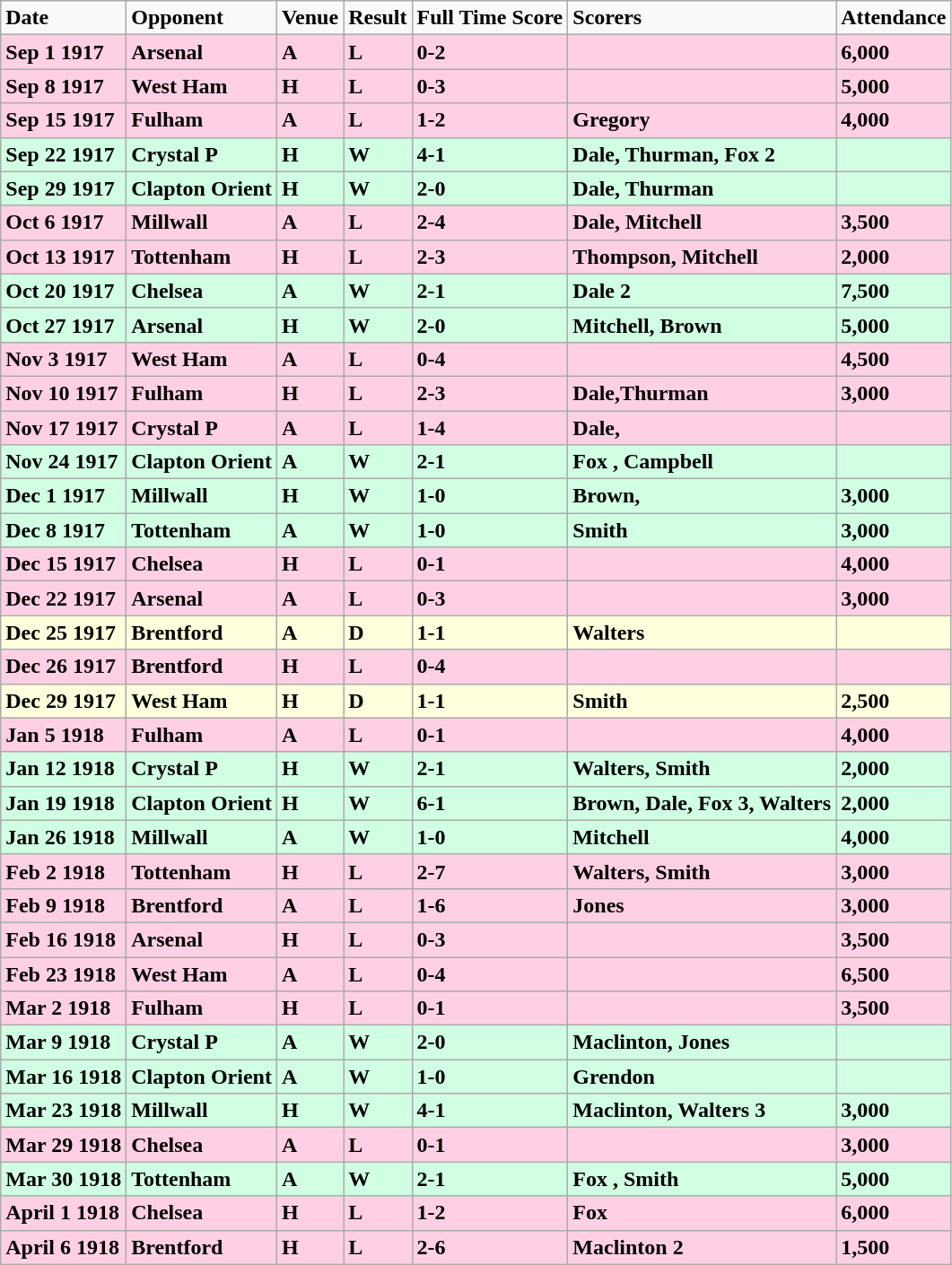<table class="wikitable">
<tr>
<td><strong>Date</strong></td>
<td><strong>Opponent</strong></td>
<td><strong>Venue</strong></td>
<td><strong>Result</strong></td>
<td><strong>Full Time Score</strong></td>
<td><strong>Scorers</strong></td>
<td><strong>Attendance</strong></td>
</tr>
<tr style="background-color: #ffd0e3;">
<td><strong>Sep 1 1917</strong></td>
<td><strong>Arsenal</strong></td>
<td><strong>A</strong></td>
<td><strong>L</strong></td>
<td><strong>0-2</strong></td>
<td></td>
<td><strong>6,000</strong></td>
</tr>
<tr style="background-color: #ffd0e3;">
<td><strong>Sep 8 1917</strong></td>
<td><strong>West Ham</strong></td>
<td><strong>H</strong></td>
<td><strong>L</strong></td>
<td><strong>0-3</strong></td>
<td></td>
<td><strong>5,000</strong></td>
</tr>
<tr style="background-color: #ffd0e3;">
<td><strong>Sep 15 1917</strong></td>
<td><strong>Fulham</strong></td>
<td><strong>A</strong></td>
<td><strong>L</strong></td>
<td><strong>1-2</strong></td>
<td><strong>Gregory</strong></td>
<td><strong>4,000</strong></td>
</tr>
<tr style="background-color: #d0ffe3;">
<td><strong>Sep 22 1917</strong></td>
<td><strong>Crystal P</strong></td>
<td><strong>H</strong></td>
<td><strong>W</strong></td>
<td><strong>4-1</strong></td>
<td><strong>Dale, Thurman, Fox 2</strong></td>
<td></td>
</tr>
<tr style="background-color: #d0ffe3;">
<td><strong>Sep 29 1917</strong></td>
<td><strong>Clapton Orient</strong></td>
<td><strong>H</strong></td>
<td><strong>W</strong></td>
<td><strong>2-0</strong></td>
<td><strong>Dale, Thurman</strong></td>
<td></td>
</tr>
<tr style="background-color: #ffd0e3;">
<td><strong>Oct 6 1917</strong></td>
<td><strong>Millwall</strong></td>
<td><strong>A</strong></td>
<td><strong>L</strong></td>
<td><strong>2-4</strong></td>
<td><strong>Dale, Mitchell</strong></td>
<td><strong>3,500</strong></td>
</tr>
<tr style="background-color: #ffd0e3;">
<td><strong>Oct 13 1917</strong></td>
<td><strong>Tottenham</strong></td>
<td><strong>H</strong></td>
<td><strong>L</strong></td>
<td><strong>2-3</strong></td>
<td><strong>Thompson, Mitchell</strong></td>
<td><strong>2,000</strong></td>
</tr>
<tr style="background-color: #d0ffe3;">
<td><strong>Oct 20 1917</strong></td>
<td><strong>Chelsea</strong></td>
<td><strong>A</strong></td>
<td><strong>W</strong></td>
<td><strong>2-1</strong></td>
<td><strong>Dale 2</strong></td>
<td><strong>7,500</strong></td>
</tr>
<tr style="background-color: #d0ffe3;">
<td><strong>Oct 27 1917</strong></td>
<td><strong>Arsenal</strong></td>
<td><strong>H</strong></td>
<td><strong>W</strong></td>
<td><strong>2-0</strong></td>
<td><strong>Mitchell, Brown</strong></td>
<td><strong>5,000</strong></td>
</tr>
<tr style="background-color: #ffd0e3;">
<td><strong>Nov 3 1917</strong></td>
<td><strong>West Ham</strong></td>
<td><strong>A</strong></td>
<td><strong>L</strong></td>
<td><strong>0-4</strong></td>
<td></td>
<td><strong>4,500</strong></td>
</tr>
<tr style="background-color: #ffd0e3;">
<td><strong>Nov 10 1917</strong></td>
<td><strong>Fulham</strong></td>
<td><strong>H</strong></td>
<td><strong>L</strong></td>
<td><strong>2-3</strong></td>
<td><strong>Dale,Thurman</strong></td>
<td><strong>3,000</strong></td>
</tr>
<tr style="background-color: #ffd0e3;">
<td><strong>Nov 17 1917</strong></td>
<td><strong>Crystal P</strong></td>
<td><strong>A</strong></td>
<td><strong>L</strong></td>
<td><strong>1-4</strong></td>
<td><strong>Dale,</strong></td>
<td></td>
</tr>
<tr style="background-color: #d0ffe3;">
<td><strong>Nov 24 1917</strong></td>
<td><strong>Clapton Orient</strong></td>
<td><strong>A</strong></td>
<td><strong>W</strong></td>
<td><strong>2-1</strong></td>
<td><strong>Fox , Campbell</strong></td>
<td></td>
</tr>
<tr style="background-color: #d0ffe3;">
<td><strong>Dec 1 1917</strong></td>
<td><strong>Millwall</strong></td>
<td><strong>H</strong></td>
<td><strong>W</strong></td>
<td><strong>1-0</strong></td>
<td><strong>Brown,</strong></td>
<td><strong>3,000</strong></td>
</tr>
<tr style="background-color: #d0ffe3;">
<td><strong>Dec 8 1917</strong></td>
<td><strong>Tottenham</strong></td>
<td><strong>A</strong></td>
<td><strong>W</strong></td>
<td><strong>1-0</strong></td>
<td><strong>Smith</strong></td>
<td><strong>3,000</strong></td>
</tr>
<tr style="background-color: #ffd0e3;">
<td><strong>Dec 15 1917</strong></td>
<td><strong>Chelsea</strong></td>
<td><strong>H</strong></td>
<td><strong>L</strong></td>
<td><strong>0-1</strong></td>
<td></td>
<td><strong>4,000</strong></td>
</tr>
<tr style="background-color: #ffd0e3;">
<td><strong>Dec 22 1917</strong></td>
<td><strong>Arsenal</strong></td>
<td><strong>A</strong></td>
<td><strong>L</strong></td>
<td><strong>0-3</strong></td>
<td></td>
<td><strong>3,000</strong></td>
</tr>
<tr style="background-color: #ffffdd;">
<td><strong>Dec 25 1917</strong></td>
<td><strong>Brentford</strong></td>
<td><strong>A</strong></td>
<td><strong>D</strong></td>
<td><strong>1-1</strong></td>
<td><strong>Walters</strong></td>
<td></td>
</tr>
<tr style="background-color: #ffd0e3;">
<td><strong>Dec 26 1917</strong></td>
<td><strong>Brentford</strong></td>
<td><strong>H</strong></td>
<td><strong>L</strong></td>
<td><strong>0-4</strong></td>
<td></td>
<td></td>
</tr>
<tr style="background-color: #ffffdd;">
<td><strong>Dec 29 1917</strong></td>
<td><strong>West Ham</strong></td>
<td><strong>H</strong></td>
<td><strong>D</strong></td>
<td><strong>1-1</strong></td>
<td><strong>Smith</strong></td>
<td><strong>2,500</strong></td>
</tr>
<tr style="background-color: #ffd0e3;">
<td><strong>Jan 5 1918</strong></td>
<td><strong>Fulham</strong></td>
<td><strong>A</strong></td>
<td><strong>L</strong></td>
<td><strong>0-1</strong></td>
<td></td>
<td><strong>4,000</strong></td>
</tr>
<tr style="background-color: #d0ffe3;">
<td><strong>Jan 12 1918</strong></td>
<td><strong>Crystal P</strong></td>
<td><strong>H</strong></td>
<td><strong>W</strong></td>
<td><strong>2-1</strong></td>
<td><strong>Walters, Smith</strong></td>
<td><strong>2,000</strong></td>
</tr>
<tr style="background-color: #d0ffe3;">
<td><strong>Jan 19 1918</strong></td>
<td><strong>Clapton Orient</strong></td>
<td><strong>H</strong></td>
<td><strong>W</strong></td>
<td><strong>6-1</strong></td>
<td><strong>Brown, Dale, Fox 3, Walters</strong></td>
<td><strong>2,000</strong></td>
</tr>
<tr style="background-color: #d0ffe3;">
<td><strong>Jan 26 1918</strong></td>
<td><strong>Millwall</strong></td>
<td><strong>A</strong></td>
<td><strong>W</strong></td>
<td><strong>1-0</strong></td>
<td><strong>Mitchell</strong></td>
<td><strong>4,000</strong></td>
</tr>
<tr style="background-color: #ffd0e3;">
<td><strong>Feb 2 1918</strong></td>
<td><strong>Tottenham</strong></td>
<td><strong>H</strong></td>
<td><strong>L</strong></td>
<td><strong>2-7</strong></td>
<td><strong>Walters, Smith</strong></td>
<td><strong>3,000</strong></td>
</tr>
<tr style="background-color: #ffd0e3;">
<td><strong>Feb 9 1918</strong></td>
<td><strong>Brentford</strong></td>
<td><strong>A</strong></td>
<td><strong>L</strong></td>
<td><strong>1-6</strong></td>
<td><strong>Jones</strong></td>
<td><strong>3,000</strong></td>
</tr>
<tr style="background-color: #ffd0e3;">
<td><strong>Feb 16 1918</strong></td>
<td><strong>Arsenal</strong></td>
<td><strong>H</strong></td>
<td><strong>L</strong></td>
<td><strong>0-3</strong></td>
<td></td>
<td><strong>3,500</strong></td>
</tr>
<tr style="background-color: #ffd0e3;">
<td><strong>Feb 23 1918</strong></td>
<td><strong>West Ham</strong></td>
<td><strong>A</strong></td>
<td><strong>L</strong></td>
<td><strong>0-4</strong></td>
<td></td>
<td><strong>6,500</strong></td>
</tr>
<tr style="background-color: #ffd0e3;">
<td><strong>Mar 2 1918</strong></td>
<td><strong>Fulham</strong></td>
<td><strong>H</strong></td>
<td><strong>L</strong></td>
<td><strong>0-1</strong></td>
<td></td>
<td><strong>3,500</strong></td>
</tr>
<tr style="background-color: #d0ffe3;">
<td><strong>Mar 9 1918</strong></td>
<td><strong>Crystal P</strong></td>
<td><strong>A</strong></td>
<td><strong>W</strong></td>
<td><strong>2-0</strong></td>
<td><strong>Maclinton, Jones</strong></td>
<td></td>
</tr>
<tr style="background-color: #d0ffe3;">
<td><strong>Mar 16 1918</strong></td>
<td><strong>Clapton Orient</strong></td>
<td><strong>A</strong></td>
<td><strong>W</strong></td>
<td><strong>1-0</strong></td>
<td><strong>Grendon</strong></td>
<td></td>
</tr>
<tr style="background-color: #d0ffe3;">
<td><strong>Mar 23 1918</strong></td>
<td><strong>Millwall</strong></td>
<td><strong>H</strong></td>
<td><strong>W</strong></td>
<td><strong>4-1</strong></td>
<td><strong>Maclinton, Walters 3</strong></td>
<td><strong>3,000</strong></td>
</tr>
<tr style="background-color: #ffd0e3;">
<td><strong>Mar 29 1918</strong></td>
<td><strong>Chelsea</strong></td>
<td><strong>A</strong></td>
<td><strong>L</strong></td>
<td><strong>0-1</strong></td>
<td></td>
<td><strong>3,000</strong></td>
</tr>
<tr style="background-color: #d0ffe3;">
<td><strong>Mar 30 1918</strong></td>
<td><strong>Tottenham</strong></td>
<td><strong>A</strong></td>
<td><strong>W</strong></td>
<td><strong>2-1</strong></td>
<td><strong>Fox , Smith</strong></td>
<td><strong>5,000</strong></td>
</tr>
<tr style="background-color: #ffd0e3;">
<td><strong>April 1 1918</strong></td>
<td><strong>Chelsea</strong></td>
<td><strong>H</strong></td>
<td><strong>L</strong></td>
<td><strong>1-2</strong></td>
<td><strong>Fox</strong></td>
<td><strong>6,000</strong></td>
</tr>
<tr style="background-color: #ffd0e3;">
<td><strong>April 6 1918</strong></td>
<td><strong>Brentford</strong></td>
<td><strong>H</strong></td>
<td><strong>L</strong></td>
<td><strong>2-6</strong></td>
<td><strong>Maclinton 2</strong></td>
<td><strong>1,500</strong></td>
</tr>
</table>
